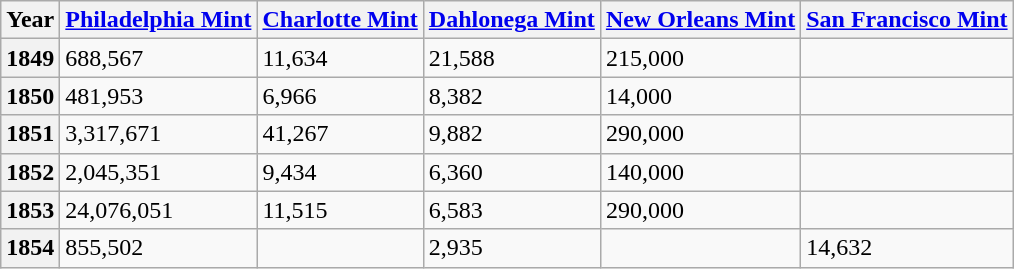<table class="wikitable plainrowheaders">
<tr>
<th scope="col">Year</th>
<th scope="col"><a href='#'>Philadelphia Mint</a></th>
<th scope="col"><a href='#'>Charlotte Mint</a></th>
<th scope="col"><a href='#'>Dahlonega Mint</a></th>
<th scope="col"><a href='#'>New Orleans Mint</a></th>
<th scope="col"><a href='#'>San Francisco Mint</a></th>
</tr>
<tr>
<th scope="row">1849</th>
<td>688,567</td>
<td>11,634</td>
<td>21,588</td>
<td>215,000</td>
<td></td>
</tr>
<tr>
<th scope="row">1850</th>
<td>481,953</td>
<td>6,966</td>
<td>8,382</td>
<td>14,000</td>
<td></td>
</tr>
<tr>
<th scope="row">1851</th>
<td>3,317,671</td>
<td>41,267</td>
<td>9,882</td>
<td>290,000</td>
<td></td>
</tr>
<tr>
<th scope="row">1852</th>
<td>2,045,351</td>
<td>9,434</td>
<td>6,360</td>
<td>140,000</td>
<td></td>
</tr>
<tr>
<th scope="row">1853</th>
<td>24,076,051</td>
<td>11,515</td>
<td>6,583</td>
<td>290,000</td>
<td></td>
</tr>
<tr>
<th scope="row">1854</th>
<td>855,502</td>
<td></td>
<td>2,935</td>
<td></td>
<td>14,632</td>
</tr>
</table>
